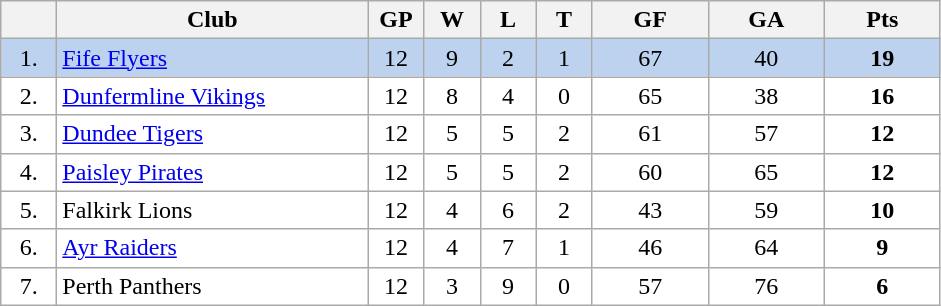<table class="wikitable">
<tr>
<th width="30"></th>
<th width="200">Club</th>
<th width="30">GP</th>
<th width="30">W</th>
<th width="30">L</th>
<th width="30">T</th>
<th width="70">GF</th>
<th width="70">GA</th>
<th width="70">Pts</th>
</tr>
<tr bgcolor="#BCD2EE" align="center">
<td>1.</td>
<td align="left"><a href='#'>Fife Flyers</a></td>
<td>12</td>
<td>9</td>
<td>2</td>
<td>1</td>
<td>67</td>
<td>40</td>
<td><strong>19</strong></td>
</tr>
<tr bgcolor="#FFFFFF" align="center">
<td>2.</td>
<td align="left"><a href='#'>Dunfermline Vikings</a></td>
<td>12</td>
<td>8</td>
<td>4</td>
<td>0</td>
<td>65</td>
<td>38</td>
<td><strong>16</strong></td>
</tr>
<tr bgcolor="#FFFFFF" align="center">
<td>3.</td>
<td align="left"><a href='#'>Dundee Tigers</a></td>
<td>12</td>
<td>5</td>
<td>5</td>
<td>2</td>
<td>61</td>
<td>57</td>
<td><strong>12</strong></td>
</tr>
<tr bgcolor="#FFFFFF" align="center">
<td>4.</td>
<td align="left"><a href='#'>Paisley Pirates</a></td>
<td>12</td>
<td>5</td>
<td>5</td>
<td>2</td>
<td>60</td>
<td>65</td>
<td><strong>12</strong></td>
</tr>
<tr bgcolor="#FFFFFF" align="center">
<td>5.</td>
<td align="left">Falkirk Lions</td>
<td>12</td>
<td>4</td>
<td>6</td>
<td>2</td>
<td>43</td>
<td>59</td>
<td><strong>10</strong></td>
</tr>
<tr bgcolor="#FFFFFF" align="center">
<td>6.</td>
<td align="left"><a href='#'>Ayr Raiders</a></td>
<td>12</td>
<td>4</td>
<td>7</td>
<td>1</td>
<td>46</td>
<td>64</td>
<td><strong>9</strong></td>
</tr>
<tr bgcolor="#FFFFFF" align="center">
<td>7.</td>
<td align="left">Perth Panthers</td>
<td>12</td>
<td>3</td>
<td>9</td>
<td>0</td>
<td>57</td>
<td>76</td>
<td><strong>6</strong></td>
</tr>
</table>
